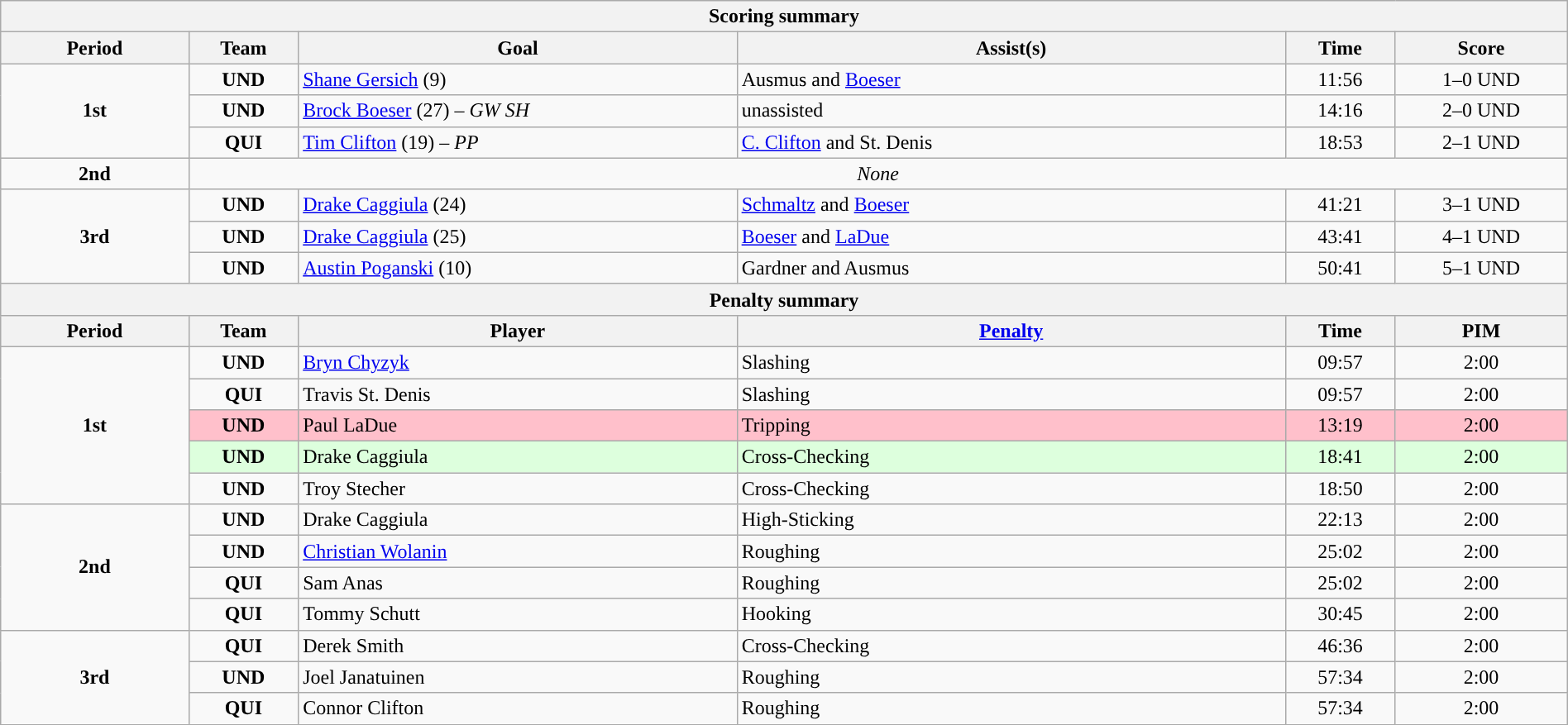<table style="width:100%;" class="wikitable">
<tr>
<th colspan=6>Scoring summary</th>
</tr>
<tr>
<th style="width:12%;">Period</th>
<th style="width:7%;">Team</th>
<th style="width:28%;">Goal</th>
<th style="width:35%;">Assist(s)</th>
<th style="width:7%;">Time</th>
<th style="width:11%;">Score</th>
</tr>
<tr>
<td style="text-align:center;" rowspan="3"><strong>1st</strong></td>
<td align=center><strong>UND</strong></td>
<td><a href='#'>Shane Gersich</a> (9)</td>
<td>Ausmus and <a href='#'>Boeser</a></td>
<td align=center>11:56</td>
<td align=center>1–0 UND</td>
</tr>
<tr>
<td align=center><strong>UND</strong></td>
<td><a href='#'>Brock Boeser</a> (27) – <em>GW SH</em></td>
<td>unassisted</td>
<td align=center>14:16</td>
<td align=center>2–0 UND</td>
</tr>
<tr>
<td align=center><strong>QUI</strong></td>
<td><a href='#'>Tim Clifton</a> (19) – <em>PP</em></td>
<td><a href='#'>C. Clifton</a> and St. Denis</td>
<td align=center>18:53</td>
<td align=center>2–1 UND</td>
</tr>
<tr>
<td style="text-align:center;" rowspan="1"><strong>2nd</strong></td>
<td style="text-align:center;" colspan="5"><em>None</em></td>
</tr>
<tr>
<td style="text-align:center;" rowspan="3"><strong>3rd</strong></td>
<td align=center><strong>UND</strong></td>
<td><a href='#'>Drake Caggiula</a> (24)</td>
<td><a href='#'>Schmaltz</a> and <a href='#'>Boeser</a></td>
<td align=center>41:21</td>
<td align=center>3–1 UND</td>
</tr>
<tr>
<td align=center><strong>UND</strong></td>
<td><a href='#'>Drake Caggiula</a> (25)</td>
<td><a href='#'>Boeser</a> and <a href='#'>LaDue</a></td>
<td align=center>43:41</td>
<td align=center>4–1 UND</td>
</tr>
<tr>
<td align=center><strong>UND</strong></td>
<td><a href='#'>Austin Poganski</a> (10)</td>
<td>Gardner and Ausmus</td>
<td align=center>50:41</td>
<td align=center>5–1 UND</td>
</tr>
<tr>
<th colspan=6>Penalty summary</th>
</tr>
<tr>
<th style="width:12%;">Period</th>
<th style="width:7%;">Team</th>
<th style="width:28%;">Player</th>
<th style="width:35%;"><a href='#'>Penalty</a></th>
<th style="width:7%;">Time</th>
<th style="width:11%;">PIM</th>
</tr>
<tr>
<td style="text-align:center;" rowspan="5"><strong>1st</strong></td>
<td align=center><strong>UND</strong></td>
<td><a href='#'>Bryn Chyzyk</a></td>
<td>Slashing</td>
<td align=center>09:57</td>
<td align=center>2:00</td>
</tr>
<tr>
<td align=center><strong>QUI</strong></td>
<td>Travis St. Denis</td>
<td>Slashing</td>
<td align=center>09:57</td>
<td align=center>2:00</td>
</tr>
<tr bgcolor="pink">
<td align=center><strong>UND</strong></td>
<td>Paul LaDue</td>
<td>Tripping</td>
<td align=center>13:19</td>
<td align=center>2:00</td>
</tr>
<tr bgcolor=DDFFDD>
<td align=center><strong>UND</strong></td>
<td>Drake Caggiula</td>
<td>Cross-Checking</td>
<td align=center>18:41</td>
<td align=center>2:00</td>
</tr>
<tr>
<td align=center><strong>UND</strong></td>
<td>Troy Stecher</td>
<td>Cross-Checking</td>
<td align=center>18:50</td>
<td align=center>2:00</td>
</tr>
<tr>
<td style="text-align:center;" rowspan="4"><strong>2nd</strong></td>
<td align=center><strong>UND</strong></td>
<td>Drake Caggiula</td>
<td>High-Sticking</td>
<td align=center>22:13</td>
<td align=center>2:00</td>
</tr>
<tr>
<td align=center><strong>UND</strong></td>
<td><a href='#'>Christian Wolanin</a></td>
<td>Roughing</td>
<td align=center>25:02</td>
<td align=center>2:00</td>
</tr>
<tr>
<td align=center><strong>QUI</strong></td>
<td>Sam Anas</td>
<td>Roughing</td>
<td align=center>25:02</td>
<td align=center>2:00</td>
</tr>
<tr>
<td align=center><strong>QUI</strong></td>
<td>Tommy Schutt</td>
<td>Hooking</td>
<td align=center>30:45</td>
<td align=center>2:00</td>
</tr>
<tr>
<td style="text-align:center;" rowspan="3"><strong>3rd</strong></td>
<td align=center><strong>QUI</strong></td>
<td>Derek Smith</td>
<td>Cross-Checking</td>
<td align=center>46:36</td>
<td align=center>2:00</td>
</tr>
<tr>
<td align=center><strong>UND</strong></td>
<td>Joel Janatuinen</td>
<td>Roughing</td>
<td align=center>57:34</td>
<td align=center>2:00</td>
</tr>
<tr>
<td align=center><strong>QUI</strong></td>
<td>Connor Clifton</td>
<td>Roughing</td>
<td align=center>57:34</td>
<td align=center>2:00</td>
</tr>
<tr>
</tr>
</table>
